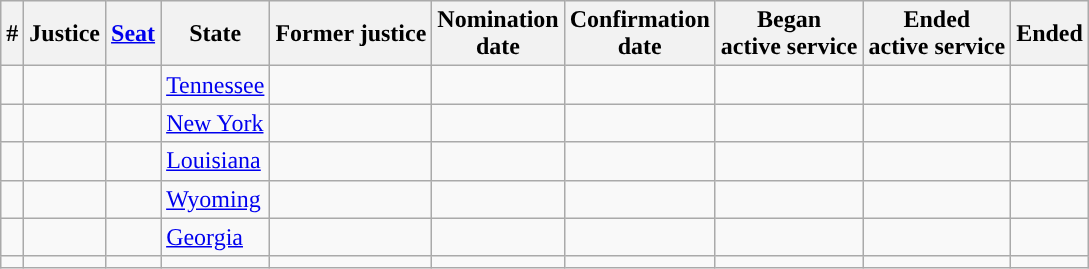<table class="sortable wikitable">
<tr bgcolor="#ececec">
<th>#</th>
<th>Justice</th>
<th><a href='#'>Seat</a></th>
<th>State</th>
<th>Former justice</th>
<th>Nomination<br>date</th>
<th>Confirmation<br>date</th>
<th>Began<br>active service</th>
<th>Ended<br>active service</th>
<th>Ended<br></th>
</tr>
<tr>
<td></td>
<td></td>
<td align="center"></td>
<td><a href='#'>Tennessee</a></td>
<td></td>
<td></td>
<td></td>
<td></td>
<td></td>
<td align="center"></td>
</tr>
<tr>
<td></td>
<td></td>
<td align="center"></td>
<td><a href='#'>New York</a></td>
<td></td>
<td></td>
<td></td>
<td></td>
<td></td>
<td align="center"></td>
</tr>
<tr>
<td></td>
<td></td>
<td align="center"></td>
<td><a href='#'>Louisiana</a></td>
<td></td>
<td></td>
<td></td>
<td></td>
<td></td>
<td align="center"></td>
</tr>
<tr>
<td></td>
<td></td>
<td align="center"></td>
<td><a href='#'>Wyoming</a></td>
<td></td>
<td></td>
<td></td>
<td></td>
<td></td>
<td></td>
</tr>
<tr>
<td></td>
<td></td>
<td align="center"></td>
<td><a href='#'>Georgia</a></td>
<td></td>
<td></td>
<td></td>
<td></td>
<td></td>
<td align="center"></td>
</tr>
<tr>
<td></td>
<td></td>
<td align="center"></td>
<td></td>
<td></td>
<td></td>
<td></td>
<td></td>
<td></td>
<td align="center"></td>
</tr>
</table>
